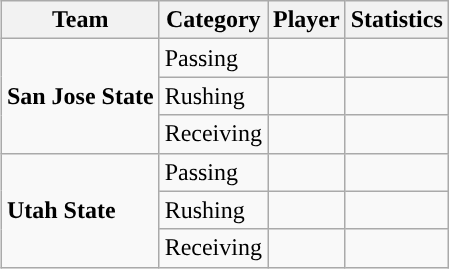<table class="wikitable" style="float: right;">
<tr>
<th>Team</th>
<th>Category</th>
<th>Player</th>
<th>Statistics</th>
</tr>
<tr>
<td rowspan=3><strong>San Jose State</strong></td>
<td>Passing</td>
<td></td>
<td></td>
</tr>
<tr>
<td>Rushing</td>
<td></td>
<td></td>
</tr>
<tr>
<td>Receiving</td>
<td></td>
<td></td>
</tr>
<tr>
<td rowspan=3><strong>Utah State</strong></td>
<td>Passing</td>
<td></td>
<td></td>
</tr>
<tr>
<td>Rushing</td>
<td></td>
<td></td>
</tr>
<tr>
<td>Receiving</td>
<td></td>
<td></td>
</tr>
</table>
